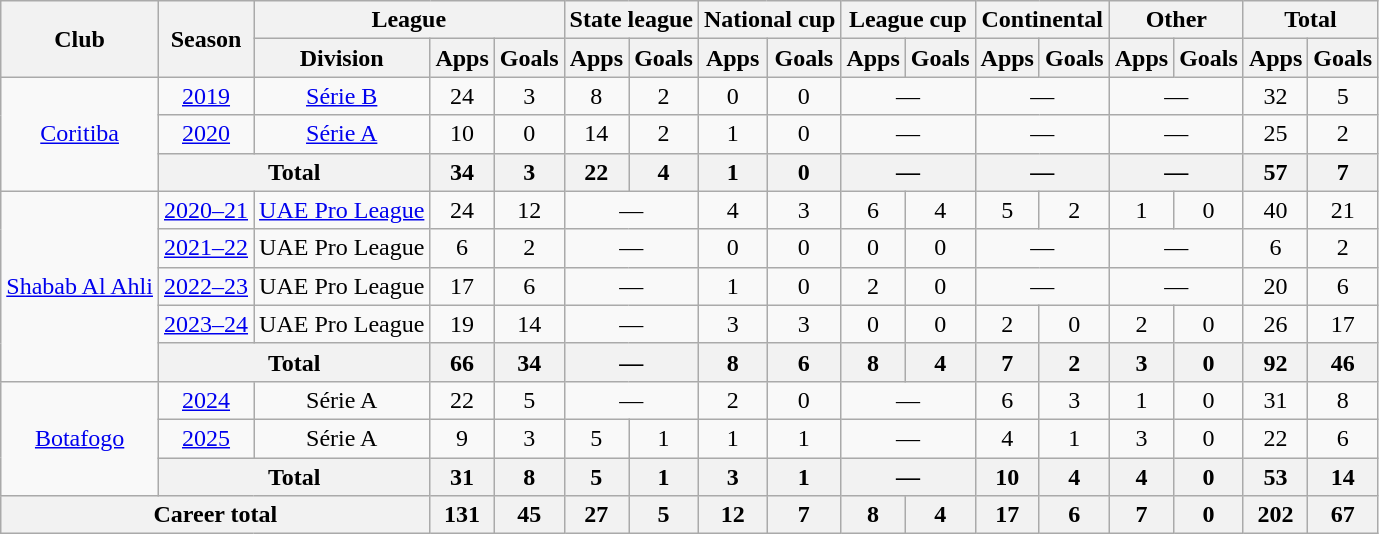<table class=wikitable style="text-align: center">
<tr>
<th rowspan=2>Club</th>
<th rowspan=2>Season</th>
<th colspan=3>League</th>
<th colspan=2>State league</th>
<th colspan=2>National cup</th>
<th colspan=2>League cup</th>
<th colspan=2>Continental</th>
<th colspan=2>Other</th>
<th colspan=2>Total</th>
</tr>
<tr>
<th>Division</th>
<th>Apps</th>
<th>Goals</th>
<th>Apps</th>
<th>Goals</th>
<th>Apps</th>
<th>Goals</th>
<th>Apps</th>
<th>Goals</th>
<th>Apps</th>
<th>Goals</th>
<th>Apps</th>
<th>Goals</th>
<th>Apps</th>
<th>Goals</th>
</tr>
<tr>
<td rowspan="3"><a href='#'>Coritiba</a></td>
<td><a href='#'>2019</a></td>
<td><a href='#'>Série B</a></td>
<td>24</td>
<td>3</td>
<td>8</td>
<td>2</td>
<td>0</td>
<td>0</td>
<td colspan=2>—</td>
<td colspan=2>—</td>
<td colspan=2>—</td>
<td>32</td>
<td>5</td>
</tr>
<tr>
<td><a href='#'>2020</a></td>
<td><a href='#'>Série A</a></td>
<td>10</td>
<td>0</td>
<td>14</td>
<td>2</td>
<td>1</td>
<td>0</td>
<td colspan=2>—</td>
<td colspan=2>—</td>
<td colspan=2>—</td>
<td>25</td>
<td>2</td>
</tr>
<tr>
<th colspan="2">Total</th>
<th>34</th>
<th>3</th>
<th>22</th>
<th>4</th>
<th>1</th>
<th>0</th>
<th colspan=2>—</th>
<th colspan=2>—</th>
<th colspan=2>—</th>
<th>57</th>
<th>7</th>
</tr>
<tr>
<td rowspan="5"><a href='#'>Shabab Al Ahli</a></td>
<td><a href='#'>2020–21</a></td>
<td><a href='#'>UAE Pro League</a></td>
<td>24</td>
<td>12</td>
<td colspan=2>—</td>
<td>4</td>
<td>3</td>
<td>6</td>
<td>4</td>
<td>5</td>
<td>2</td>
<td>1</td>
<td>0</td>
<td>40</td>
<td>21</td>
</tr>
<tr>
<td><a href='#'>2021–22</a></td>
<td>UAE Pro League</td>
<td>6</td>
<td>2</td>
<td colspan=2>—</td>
<td>0</td>
<td>0</td>
<td>0</td>
<td>0</td>
<td colspan=2>—</td>
<td colspan=2>—</td>
<td>6</td>
<td>2</td>
</tr>
<tr>
<td><a href='#'>2022–23</a></td>
<td>UAE Pro League</td>
<td>17</td>
<td>6</td>
<td colspan=2>—</td>
<td>1</td>
<td>0</td>
<td>2</td>
<td>0</td>
<td colspan=2>—</td>
<td colspan=2>—</td>
<td>20</td>
<td>6</td>
</tr>
<tr>
<td><a href='#'>2023–24</a></td>
<td>UAE Pro League</td>
<td>19</td>
<td>14</td>
<td colspan=2>—</td>
<td>3</td>
<td>3</td>
<td>0</td>
<td>0</td>
<td>2</td>
<td>0</td>
<td>2</td>
<td>0</td>
<td>26</td>
<td>17</td>
</tr>
<tr>
<th colspan="2">Total</th>
<th>66</th>
<th>34</th>
<th colspan=2>—</th>
<th>8</th>
<th>6</th>
<th>8</th>
<th>4</th>
<th>7</th>
<th>2</th>
<th>3</th>
<th>0</th>
<th>92</th>
<th>46</th>
</tr>
<tr>
<td rowspan="3"><a href='#'>Botafogo</a></td>
<td><a href='#'>2024</a></td>
<td>Série A</td>
<td>22</td>
<td>5</td>
<td colspan=2>—</td>
<td>2</td>
<td>0</td>
<td colspan=2>—</td>
<td>6</td>
<td>3</td>
<td>1</td>
<td>0</td>
<td>31</td>
<td>8</td>
</tr>
<tr>
<td><a href='#'>2025</a></td>
<td>Série A</td>
<td>9</td>
<td>3</td>
<td>5</td>
<td>1</td>
<td>1</td>
<td>1</td>
<td colspan=2>—</td>
<td>4</td>
<td>1</td>
<td>3</td>
<td>0</td>
<td>22</td>
<td>6</td>
</tr>
<tr>
<th colspan="2">Total</th>
<th>31</th>
<th>8</th>
<th>5</th>
<th>1</th>
<th>3</th>
<th>1</th>
<th colspan=2>—</th>
<th>10</th>
<th>4</th>
<th>4</th>
<th>0</th>
<th>53</th>
<th>14</th>
</tr>
<tr>
<th colspan="3">Career total</th>
<th>131</th>
<th>45</th>
<th>27</th>
<th>5</th>
<th>12</th>
<th>7</th>
<th>8</th>
<th>4</th>
<th>17</th>
<th>6</th>
<th>7</th>
<th>0</th>
<th>202</th>
<th>67</th>
</tr>
</table>
